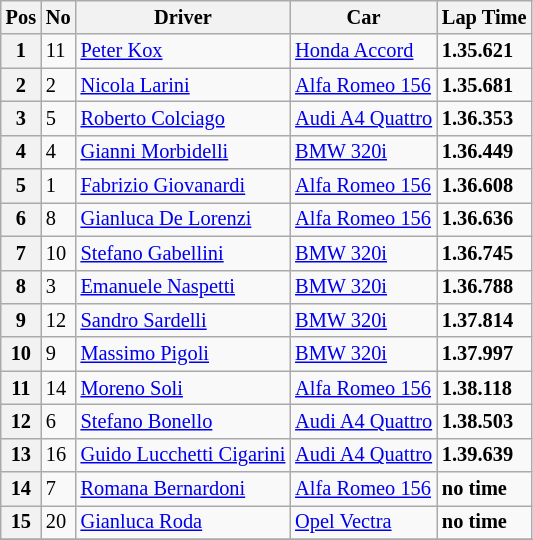<table class="wikitable" style="font-size: 85%;">
<tr>
<th>Pos</th>
<th>No</th>
<th>Driver</th>
<th>Car</th>
<th>Lap Time</th>
</tr>
<tr>
<th>1</th>
<td>11</td>
<td> <a href='#'>Peter Kox</a></td>
<td><a href='#'>Honda Accord</a></td>
<td><strong>1.35.621</strong></td>
</tr>
<tr>
<th>2</th>
<td>2</td>
<td> <a href='#'>Nicola Larini</a></td>
<td><a href='#'>Alfa Romeo 156</a></td>
<td><strong>1.35.681</strong></td>
</tr>
<tr>
<th>3</th>
<td>5</td>
<td> <a href='#'>Roberto Colciago</a></td>
<td><a href='#'>Audi A4 Quattro</a></td>
<td><strong>1.36.353</strong></td>
</tr>
<tr>
<th>4</th>
<td>4</td>
<td> <a href='#'>Gianni Morbidelli</a></td>
<td><a href='#'>BMW 320i</a></td>
<td><strong>1.36.449</strong></td>
</tr>
<tr>
<th>5</th>
<td>1</td>
<td> <a href='#'>Fabrizio Giovanardi</a></td>
<td><a href='#'>Alfa Romeo 156</a></td>
<td><strong>1.36.608</strong></td>
</tr>
<tr>
<th>6</th>
<td>8</td>
<td> <a href='#'>Gianluca De Lorenzi</a></td>
<td><a href='#'>Alfa Romeo 156</a></td>
<td><strong>1.36.636</strong></td>
</tr>
<tr>
<th>7</th>
<td>10</td>
<td> <a href='#'>Stefano Gabellini</a></td>
<td><a href='#'>BMW 320i</a></td>
<td><strong>1.36.745</strong></td>
</tr>
<tr>
<th>8</th>
<td>3</td>
<td> <a href='#'>Emanuele Naspetti</a></td>
<td><a href='#'>BMW 320i</a></td>
<td><strong>1.36.788</strong></td>
</tr>
<tr>
<th>9</th>
<td>12</td>
<td> <a href='#'>Sandro Sardelli</a></td>
<td><a href='#'>BMW 320i</a></td>
<td><strong>1.37.814</strong></td>
</tr>
<tr>
<th>10</th>
<td>9</td>
<td> <a href='#'>Massimo Pigoli</a></td>
<td><a href='#'>BMW 320i</a></td>
<td><strong>1.37.997</strong></td>
</tr>
<tr>
<th>11</th>
<td>14</td>
<td> <a href='#'>Moreno Soli</a></td>
<td><a href='#'>Alfa Romeo 156</a></td>
<td><strong>1.38.118</strong></td>
</tr>
<tr>
<th>12</th>
<td>6</td>
<td> <a href='#'>Stefano Bonello</a></td>
<td><a href='#'>Audi A4 Quattro</a></td>
<td><strong>1.38.503</strong></td>
</tr>
<tr>
<th>13</th>
<td>16</td>
<td> <a href='#'>Guido Lucchetti Cigarini</a></td>
<td><a href='#'>Audi A4 Quattro</a></td>
<td><strong>1.39.639</strong></td>
</tr>
<tr>
<th>14</th>
<td>7</td>
<td> <a href='#'>Romana Bernardoni</a></td>
<td><a href='#'>Alfa Romeo 156</a></td>
<td><strong>no time</strong></td>
</tr>
<tr>
<th>15</th>
<td>20</td>
<td> <a href='#'>Gianluca Roda</a></td>
<td><a href='#'>Opel Vectra</a></td>
<td><strong>no time</strong></td>
</tr>
<tr>
</tr>
</table>
